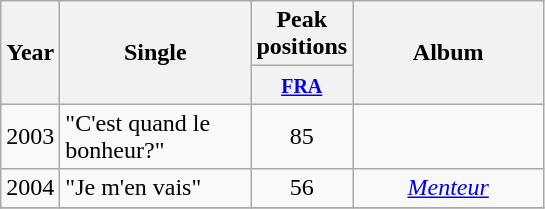<table class="wikitable">
<tr>
<th align="center" rowspan="2" width="10">Year</th>
<th align="center" rowspan="2" width="120">Single</th>
<th align="center" colspan="1" width="30">Peak positions</th>
<th align="center" rowspan="2" width="120">Album</th>
</tr>
<tr>
<th width="20"><small><a href='#'>FRA</a></small><br></th>
</tr>
<tr>
<td align="center" rowspan="1">2003</td>
<td>"C'est quand le bonheur?"</td>
<td align="center">85</td>
<td align="center"></td>
</tr>
<tr>
<td align="center" rowspan="1">2004</td>
<td>"Je m'en vais"</td>
<td align="center">56</td>
<td align="center"><em><a href='#'>Menteur</a></em></td>
</tr>
<tr>
</tr>
</table>
